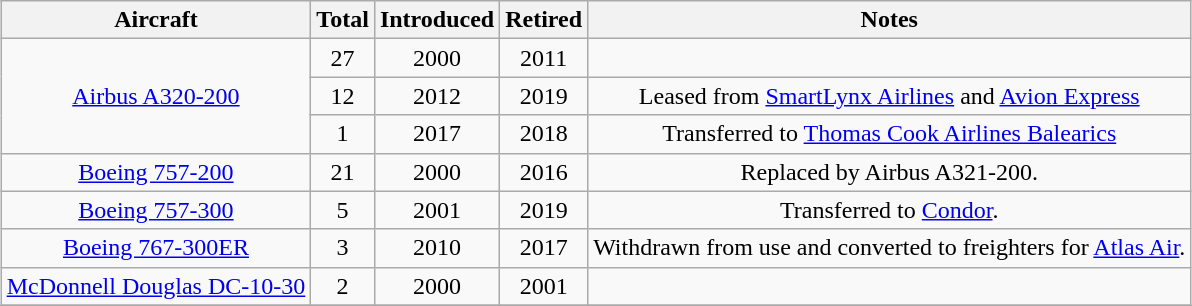<table class="wikitable" style="margin:0.5em auto; text-align:center">
<tr>
<th>Aircraft</th>
<th>Total</th>
<th>Introduced</th>
<th>Retired</th>
<th>Notes</th>
</tr>
<tr>
<td rowspan=3><a href='#'>Airbus A320-200</a></td>
<td>27</td>
<td>2000</td>
<td>2011</td>
<td></td>
</tr>
<tr>
<td>12</td>
<td>2012</td>
<td>2019</td>
<td>Leased from <a href='#'>SmartLynx Airlines</a> and <a href='#'>Avion Express</a></td>
</tr>
<tr>
<td>1</td>
<td>2017</td>
<td>2018</td>
<td>Transferred to <a href='#'>Thomas Cook Airlines Balearics</a></td>
</tr>
<tr>
<td><a href='#'>Boeing 757-200</a></td>
<td>21</td>
<td>2000</td>
<td>2016</td>
<td>Replaced by Airbus A321-200.</td>
</tr>
<tr>
<td><a href='#'>Boeing 757-300</a></td>
<td>5</td>
<td>2001</td>
<td>2019</td>
<td>Transferred to <a href='#'>Condor</a>.</td>
</tr>
<tr>
<td><a href='#'>Boeing 767-300ER</a></td>
<td>3</td>
<td>2010</td>
<td>2017</td>
<td>Withdrawn from use and converted to freighters for <a href='#'>Atlas Air</a>.</td>
</tr>
<tr>
<td><a href='#'>McDonnell Douglas DC-10-30</a></td>
<td>2</td>
<td>2000</td>
<td>2001</td>
<td></td>
</tr>
<tr>
</tr>
</table>
